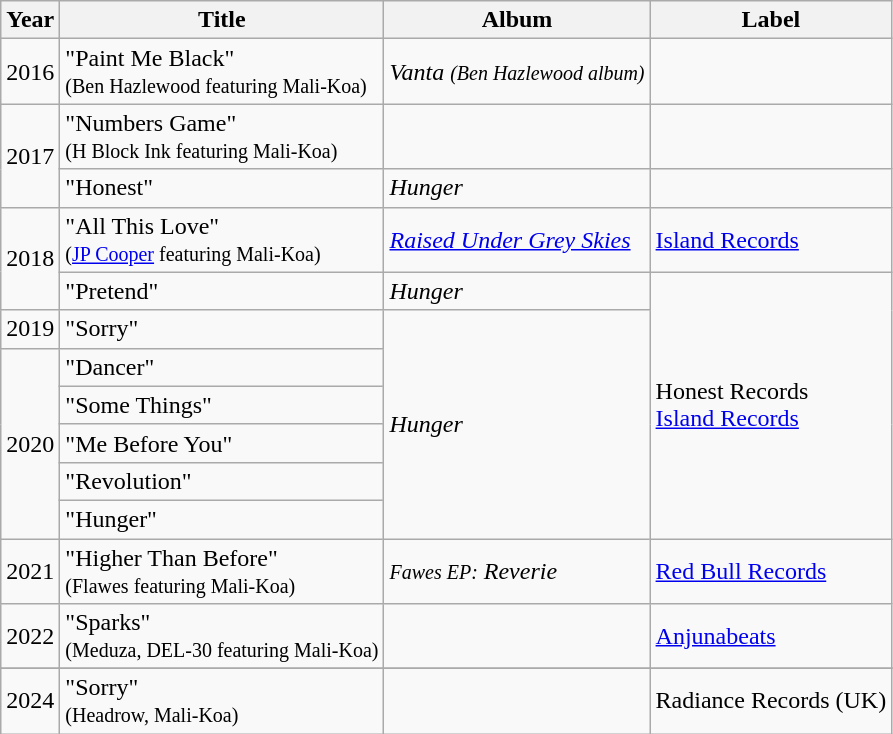<table class="wikitable">
<tr>
<th>Year</th>
<th>Title</th>
<th>Album</th>
<th>Label</th>
</tr>
<tr>
<td>2016</td>
<td>"Paint Me Black"<br><small>(Ben Hazlewood featuring Mali-Koa)</small></td>
<td><em>Vanta <small>(Ben Hazlewood album)</small></em></td>
<td></td>
</tr>
<tr>
<td rowspan="2">2017</td>
<td>"Numbers Game"<br><small>(H Block Ink featuring Mali-Koa)</small></td>
<td></td>
<td></td>
</tr>
<tr>
<td>"Honest"</td>
<td><em>Hunger</em></td>
<td></td>
</tr>
<tr>
<td rowspan="2">2018</td>
<td>"All This Love"<br><small>(<a href='#'>JP Cooper</a> featuring Mali-Koa)</small></td>
<td><em><a href='#'>Raised Under Grey Skies</a></em></td>
<td><a href='#'>Island Records</a></td>
</tr>
<tr>
<td>"Pretend"</td>
<td><em>Hunger</em></td>
<td rowspan="7">Honest Records<br><a href='#'>Island Records</a></td>
</tr>
<tr>
<td>2019</td>
<td>"Sorry"</td>
<td rowspan="6"><em>Hunger</em></td>
</tr>
<tr>
<td rowspan="5">2020</td>
<td>"Dancer"</td>
</tr>
<tr>
<td>"Some Things"</td>
</tr>
<tr>
<td>"Me Before You"</td>
</tr>
<tr>
<td>"Revolution"</td>
</tr>
<tr>
<td>"Hunger"</td>
</tr>
<tr>
<td>2021</td>
<td>"Higher Than Before"<br><small>(Flawes featuring Mali-Koa)</small></td>
<td><em><small>Fawes EP:</small> Reverie</em></td>
<td><a href='#'>Red Bull Records</a></td>
</tr>
<tr>
<td>2022</td>
<td>"Sparks"<br><small>(Meduza, DEL-30 featuring Mali-Koa)</small></td>
<td></td>
<td><a href='#'>Anjunabeats</a></td>
</tr>
<tr>
</tr>
<tr>
<td>2024</td>
<td>"Sorry"<br><small>(Headrow, Mali-Koa)</small></td>
<td></td>
<td>Radiance Records (UK)</td>
</tr>
</table>
